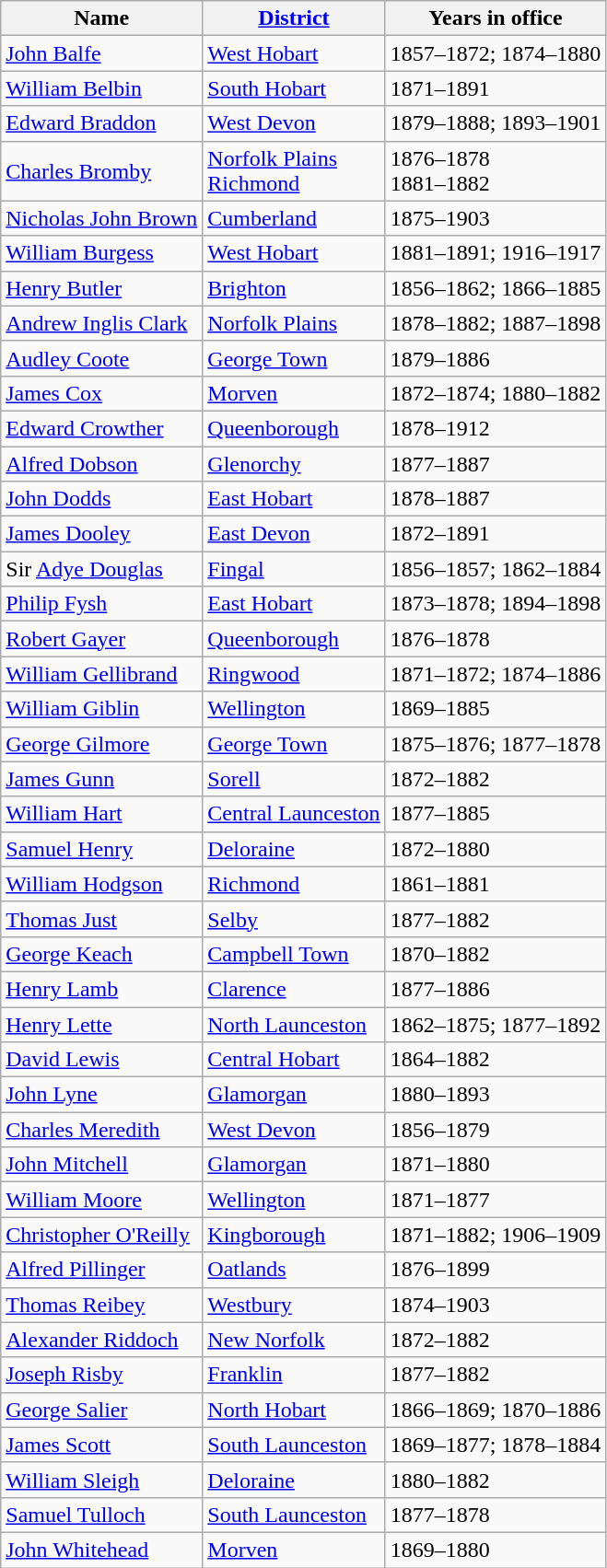<table class="wikitable sortable">
<tr>
<th><strong>Name</strong></th>
<th><strong><a href='#'>District</a></strong></th>
<th><strong>Years in office</strong></th>
</tr>
<tr>
<td><a href='#'>John Balfe</a></td>
<td><a href='#'>West Hobart</a></td>
<td>1857–1872; 1874–1880</td>
</tr>
<tr>
<td><a href='#'>William Belbin</a></td>
<td><a href='#'>South Hobart</a></td>
<td>1871–1891</td>
</tr>
<tr>
<td><a href='#'>Edward Braddon</a></td>
<td><a href='#'>West Devon</a></td>
<td>1879–1888; 1893–1901</td>
</tr>
<tr>
<td><a href='#'>Charles Bromby</a></td>
<td><a href='#'>Norfolk Plains</a><br><a href='#'>Richmond</a></td>
<td>1876–1878<br>1881–1882</td>
</tr>
<tr>
<td><a href='#'>Nicholas John Brown</a></td>
<td><a href='#'>Cumberland</a></td>
<td>1875–1903</td>
</tr>
<tr>
<td><a href='#'>William Burgess</a></td>
<td><a href='#'>West Hobart</a></td>
<td>1881–1891; 1916–1917</td>
</tr>
<tr>
<td><a href='#'>Henry Butler</a></td>
<td><a href='#'>Brighton</a></td>
<td>1856–1862; 1866–1885</td>
</tr>
<tr>
<td><a href='#'>Andrew Inglis Clark</a></td>
<td><a href='#'>Norfolk Plains</a></td>
<td>1878–1882; 1887–1898</td>
</tr>
<tr>
<td><a href='#'>Audley Coote</a></td>
<td><a href='#'>George Town</a></td>
<td>1879–1886</td>
</tr>
<tr>
<td><a href='#'>James Cox</a></td>
<td><a href='#'>Morven</a></td>
<td>1872–1874; 1880–1882</td>
</tr>
<tr>
<td><a href='#'>Edward Crowther</a></td>
<td><a href='#'>Queenborough</a></td>
<td>1878–1912</td>
</tr>
<tr>
<td><a href='#'>Alfred Dobson</a></td>
<td><a href='#'>Glenorchy</a></td>
<td>1877–1887</td>
</tr>
<tr>
<td><a href='#'>John Dodds</a></td>
<td><a href='#'>East Hobart</a></td>
<td>1878–1887</td>
</tr>
<tr>
<td><a href='#'>James Dooley</a></td>
<td><a href='#'>East Devon</a></td>
<td>1872–1891</td>
</tr>
<tr>
<td>Sir <a href='#'>Adye Douglas</a></td>
<td><a href='#'>Fingal</a></td>
<td>1856–1857; 1862–1884</td>
</tr>
<tr>
<td><a href='#'>Philip Fysh</a></td>
<td><a href='#'>East Hobart</a></td>
<td>1873–1878; 1894–1898</td>
</tr>
<tr>
<td><a href='#'>Robert Gayer</a></td>
<td><a href='#'>Queenborough</a></td>
<td>1876–1878</td>
</tr>
<tr>
<td><a href='#'>William Gellibrand</a></td>
<td><a href='#'>Ringwood</a></td>
<td>1871–1872; 1874–1886</td>
</tr>
<tr>
<td><a href='#'>William Giblin</a></td>
<td><a href='#'>Wellington</a></td>
<td>1869–1885</td>
</tr>
<tr>
<td><a href='#'>George Gilmore</a></td>
<td><a href='#'>George Town</a></td>
<td>1875–1876; 1877–1878</td>
</tr>
<tr>
<td><a href='#'>James Gunn</a></td>
<td><a href='#'>Sorell</a></td>
<td>1872–1882</td>
</tr>
<tr>
<td><a href='#'>William Hart</a></td>
<td><a href='#'>Central Launceston</a></td>
<td>1877–1885</td>
</tr>
<tr>
<td><a href='#'>Samuel Henry</a></td>
<td><a href='#'>Deloraine</a></td>
<td>1872–1880</td>
</tr>
<tr>
<td><a href='#'>William Hodgson</a></td>
<td><a href='#'>Richmond</a></td>
<td>1861–1881</td>
</tr>
<tr>
<td><a href='#'>Thomas Just</a></td>
<td><a href='#'>Selby</a></td>
<td>1877–1882</td>
</tr>
<tr>
<td><a href='#'>George Keach</a></td>
<td><a href='#'>Campbell Town</a></td>
<td>1870–1882</td>
</tr>
<tr>
<td><a href='#'>Henry Lamb</a></td>
<td><a href='#'>Clarence</a></td>
<td>1877–1886</td>
</tr>
<tr>
<td><a href='#'>Henry Lette</a></td>
<td><a href='#'>North Launceston</a></td>
<td>1862–1875; 1877–1892</td>
</tr>
<tr>
<td><a href='#'>David Lewis</a></td>
<td><a href='#'>Central Hobart</a></td>
<td>1864–1882</td>
</tr>
<tr>
<td><a href='#'>John Lyne</a></td>
<td><a href='#'>Glamorgan</a></td>
<td>1880–1893</td>
</tr>
<tr>
<td><a href='#'>Charles Meredith</a></td>
<td><a href='#'>West Devon</a></td>
<td>1856–1879</td>
</tr>
<tr>
<td><a href='#'>John Mitchell</a></td>
<td><a href='#'>Glamorgan</a></td>
<td>1871–1880</td>
</tr>
<tr>
<td><a href='#'>William Moore</a></td>
<td><a href='#'>Wellington</a></td>
<td>1871–1877</td>
</tr>
<tr>
<td><a href='#'>Christopher O'Reilly</a></td>
<td><a href='#'>Kingborough</a></td>
<td>1871–1882; 1906–1909</td>
</tr>
<tr>
<td><a href='#'>Alfred Pillinger</a></td>
<td><a href='#'>Oatlands</a></td>
<td>1876–1899</td>
</tr>
<tr>
<td><a href='#'>Thomas Reibey</a></td>
<td><a href='#'>Westbury</a></td>
<td>1874–1903</td>
</tr>
<tr>
<td><a href='#'>Alexander Riddoch</a></td>
<td><a href='#'>New Norfolk</a></td>
<td>1872–1882</td>
</tr>
<tr>
<td><a href='#'>Joseph Risby</a></td>
<td><a href='#'>Franklin</a></td>
<td>1877–1882</td>
</tr>
<tr>
<td><a href='#'>George Salier</a></td>
<td><a href='#'>North Hobart</a></td>
<td>1866–1869; 1870–1886</td>
</tr>
<tr>
<td><a href='#'>James Scott</a></td>
<td><a href='#'>South Launceston</a></td>
<td>1869–1877; 1878–1884</td>
</tr>
<tr>
<td><a href='#'>William Sleigh</a></td>
<td><a href='#'>Deloraine</a></td>
<td>1880–1882</td>
</tr>
<tr>
<td><a href='#'>Samuel Tulloch</a></td>
<td><a href='#'>South Launceston</a></td>
<td>1877–1878</td>
</tr>
<tr>
<td><a href='#'>John Whitehead</a></td>
<td><a href='#'>Morven</a></td>
<td>1869–1880</td>
</tr>
</table>
